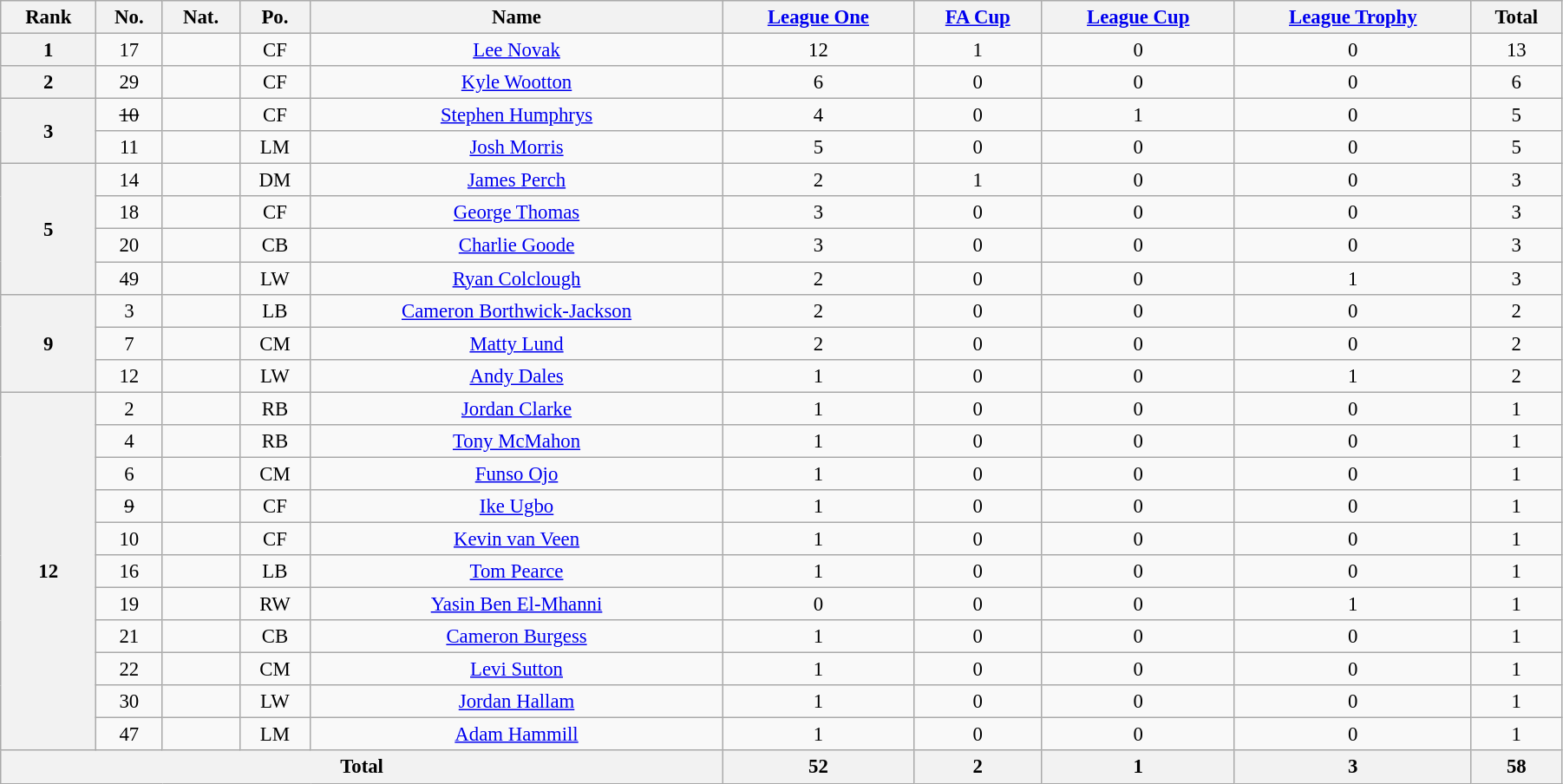<table class="wikitable" style="text-align:center; font-size:95%; width:95%;">
<tr>
<th>Rank</th>
<th>No.</th>
<th>Nat.</th>
<th>Po.</th>
<th>Name</th>
<th><a href='#'>League One</a></th>
<th><a href='#'>FA Cup</a></th>
<th><a href='#'>League Cup</a></th>
<th><a href='#'>League Trophy</a></th>
<th>Total</th>
</tr>
<tr>
<th rowspan=1>1</th>
<td>17</td>
<td></td>
<td>CF</td>
<td><a href='#'>Lee Novak</a></td>
<td>12</td>
<td>1</td>
<td>0</td>
<td>0</td>
<td>13</td>
</tr>
<tr>
<th rowspan=1>2</th>
<td>29</td>
<td></td>
<td>CF</td>
<td><a href='#'>Kyle Wootton</a></td>
<td>6</td>
<td>0</td>
<td>0</td>
<td>0</td>
<td>6</td>
</tr>
<tr>
<th rowspan=2>3</th>
<td><s>10</s></td>
<td></td>
<td>CF</td>
<td><a href='#'>Stephen Humphrys</a></td>
<td>4</td>
<td>0</td>
<td>1</td>
<td>0</td>
<td>5</td>
</tr>
<tr>
<td>11</td>
<td></td>
<td>LM</td>
<td><a href='#'>Josh Morris</a></td>
<td>5</td>
<td>0</td>
<td>0</td>
<td>0</td>
<td>5</td>
</tr>
<tr>
<th rowspan=4>5</th>
<td>14</td>
<td></td>
<td>DM</td>
<td><a href='#'>James Perch</a></td>
<td>2</td>
<td>1</td>
<td>0</td>
<td>0</td>
<td>3</td>
</tr>
<tr>
<td>18</td>
<td></td>
<td>CF</td>
<td><a href='#'>George Thomas</a></td>
<td>3</td>
<td>0</td>
<td>0</td>
<td>0</td>
<td>3</td>
</tr>
<tr>
<td>20</td>
<td></td>
<td>CB</td>
<td><a href='#'>Charlie Goode</a></td>
<td>3</td>
<td>0</td>
<td>0</td>
<td>0</td>
<td>3</td>
</tr>
<tr>
<td>49</td>
<td></td>
<td>LW</td>
<td><a href='#'>Ryan Colclough</a></td>
<td>2</td>
<td>0</td>
<td>0</td>
<td>1</td>
<td>3</td>
</tr>
<tr>
<th rowspan=3>9</th>
<td>3</td>
<td></td>
<td>LB</td>
<td><a href='#'>Cameron Borthwick-Jackson</a></td>
<td>2</td>
<td>0</td>
<td>0</td>
<td>0</td>
<td>2</td>
</tr>
<tr>
<td>7</td>
<td></td>
<td>CM</td>
<td><a href='#'>Matty Lund</a></td>
<td>2</td>
<td>0</td>
<td>0</td>
<td>0</td>
<td>2</td>
</tr>
<tr>
<td>12</td>
<td></td>
<td>LW</td>
<td><a href='#'>Andy Dales</a></td>
<td>1</td>
<td>0</td>
<td>0</td>
<td>1</td>
<td>2</td>
</tr>
<tr>
<th rowspan=11>12</th>
<td>2</td>
<td></td>
<td>RB</td>
<td><a href='#'>Jordan Clarke</a></td>
<td>1</td>
<td>0</td>
<td>0</td>
<td>0</td>
<td>1</td>
</tr>
<tr>
<td>4</td>
<td></td>
<td>RB</td>
<td><a href='#'>Tony McMahon</a></td>
<td>1</td>
<td>0</td>
<td>0</td>
<td>0</td>
<td>1</td>
</tr>
<tr>
<td>6</td>
<td></td>
<td>CM</td>
<td><a href='#'>Funso Ojo</a></td>
<td>1</td>
<td>0</td>
<td>0</td>
<td>0</td>
<td>1</td>
</tr>
<tr>
<td><s>9</s></td>
<td></td>
<td>CF</td>
<td><a href='#'>Ike Ugbo</a></td>
<td>1</td>
<td>0</td>
<td>0</td>
<td>0</td>
<td>1</td>
</tr>
<tr>
<td>10</td>
<td></td>
<td>CF</td>
<td><a href='#'>Kevin van Veen</a></td>
<td>1</td>
<td>0</td>
<td>0</td>
<td>0</td>
<td>1</td>
</tr>
<tr>
<td>16</td>
<td></td>
<td>LB</td>
<td><a href='#'>Tom Pearce</a></td>
<td>1</td>
<td>0</td>
<td>0</td>
<td>0</td>
<td>1</td>
</tr>
<tr>
<td>19</td>
<td></td>
<td>RW</td>
<td><a href='#'>Yasin Ben El-Mhanni</a></td>
<td>0</td>
<td>0</td>
<td>0</td>
<td>1</td>
<td>1</td>
</tr>
<tr>
<td>21</td>
<td></td>
<td>CB</td>
<td><a href='#'>Cameron Burgess</a></td>
<td>1</td>
<td>0</td>
<td>0</td>
<td>0</td>
<td>1</td>
</tr>
<tr>
<td>22</td>
<td></td>
<td>CM</td>
<td><a href='#'>Levi Sutton</a></td>
<td>1</td>
<td>0</td>
<td>0</td>
<td>0</td>
<td>1</td>
</tr>
<tr>
<td>30</td>
<td></td>
<td>LW</td>
<td><a href='#'>Jordan Hallam</a></td>
<td>1</td>
<td>0</td>
<td>0</td>
<td>0</td>
<td>1</td>
</tr>
<tr>
<td>47</td>
<td></td>
<td>LM</td>
<td><a href='#'>Adam Hammill</a></td>
<td>1</td>
<td>0</td>
<td>0</td>
<td>0</td>
<td>1</td>
</tr>
<tr>
<th colspan=5>Total</th>
<th>52</th>
<th>2</th>
<th>1</th>
<th>3</th>
<th>58</th>
</tr>
</table>
